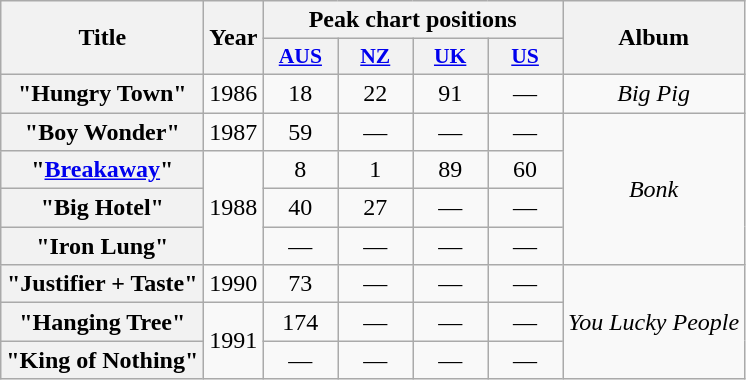<table class="wikitable plainrowheaders" style="text-align:center;">
<tr>
<th scope="col" rowspan="2">Title</th>
<th scope="col" rowspan="2">Year</th>
<th scope="col" colspan="4">Peak chart positions</th>
<th scope="col" rowspan="2">Album</th>
</tr>
<tr>
<th scope="col" style="width:3em;font-size:90%;"><a href='#'>AUS</a><br></th>
<th scope="col" style="width:3em;font-size:90%;"><a href='#'>NZ</a><br></th>
<th scope="col" style="width:3em;font-size:90%;"><a href='#'>UK</a></th>
<th scope="col" style="width:3em;font-size:90%;"><a href='#'>US</a></th>
</tr>
<tr>
<th scope="row">"Hungry Town"</th>
<td>1986</td>
<td>18</td>
<td>22</td>
<td>91</td>
<td>—</td>
<td><em>Big Pig</em></td>
</tr>
<tr>
<th scope="row">"Boy Wonder"</th>
<td>1987</td>
<td>59</td>
<td>—</td>
<td>—</td>
<td>—</td>
<td rowspan="4"><em>Bonk</em></td>
</tr>
<tr>
<th scope="row">"<a href='#'>Breakaway</a>"</th>
<td rowspan="3">1988</td>
<td>8</td>
<td>1</td>
<td>89</td>
<td>60</td>
</tr>
<tr>
<th scope="row">"Big Hotel"</th>
<td>40</td>
<td>27</td>
<td>—</td>
<td>—</td>
</tr>
<tr>
<th scope="row">"Iron Lung"</th>
<td>—</td>
<td>—</td>
<td>—</td>
<td>—</td>
</tr>
<tr>
<th scope="row">"Justifier + Taste"</th>
<td>1990</td>
<td>73</td>
<td>—</td>
<td>—</td>
<td>—</td>
<td rowspan="3"><em>You Lucky People</em></td>
</tr>
<tr>
<th scope="row">"Hanging Tree"</th>
<td rowspan="2">1991</td>
<td>174</td>
<td>—</td>
<td>—</td>
<td>—</td>
</tr>
<tr>
<th scope="row">"King of Nothing"</th>
<td>—</td>
<td>—</td>
<td>—</td>
<td>—</td>
</tr>
</table>
